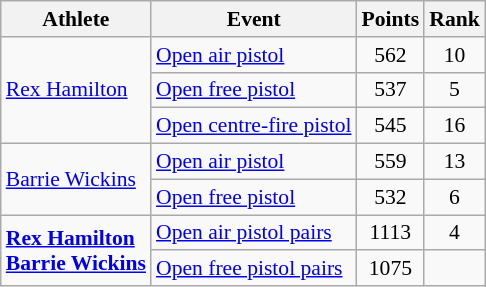<table class="wikitable" style="font-size:90%;">
<tr>
<th>Athlete</th>
<th>Event</th>
<th>Points</th>
<th>Rank</th>
</tr>
<tr align=center>
<td align=left rowspan=3><a href='#'>Rex Hamilton</a></td>
<td align=left><a href='#'>Open air pistol</a></td>
<td>562</td>
<td>10</td>
</tr>
<tr align=center>
<td align=left><a href='#'>Open free pistol</a></td>
<td>537</td>
<td>5</td>
</tr>
<tr align=center>
<td align=left><a href='#'>Open centre-fire pistol</a></td>
<td>545</td>
<td>16</td>
</tr>
<tr align=center>
<td align=left rowspan=2><a href='#'>Barrie Wickins</a></td>
<td align=left><a href='#'>Open air pistol</a></td>
<td>559</td>
<td>13</td>
</tr>
<tr align=center>
<td align=left><a href='#'>Open free pistol</a></td>
<td>532</td>
<td>6</td>
</tr>
<tr align=center>
<td align=left rowspan=2><strong><a href='#'>Rex Hamilton</a><br><a href='#'>Barrie Wickins</a></strong></td>
<td align=left><a href='#'>Open air pistol pairs</a></td>
<td>1113</td>
<td>4</td>
</tr>
<tr align=center>
<td align=left><a href='#'>Open free pistol pairs</a></td>
<td>1075</td>
<td></td>
</tr>
</table>
